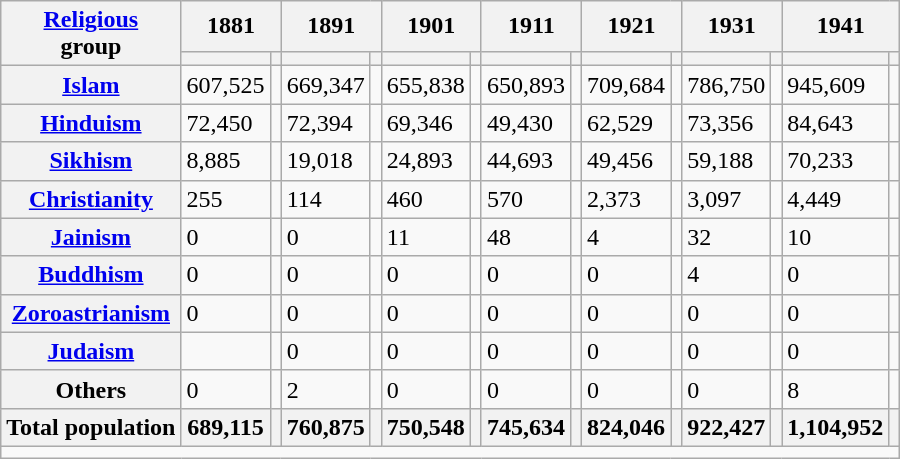<table class="wikitable sortable">
<tr>
<th rowspan="2"><a href='#'>Religious</a><br>group</th>
<th colspan="2">1881</th>
<th colspan="2">1891</th>
<th colspan="2">1901</th>
<th colspan="2">1911</th>
<th colspan="2">1921</th>
<th colspan="2">1931</th>
<th colspan="2">1941</th>
</tr>
<tr>
<th><a href='#'></a></th>
<th></th>
<th></th>
<th></th>
<th></th>
<th></th>
<th></th>
<th></th>
<th></th>
<th></th>
<th></th>
<th></th>
<th></th>
<th></th>
</tr>
<tr>
<th><a href='#'>Islam</a> </th>
<td>607,525</td>
<td></td>
<td>669,347</td>
<td></td>
<td>655,838</td>
<td></td>
<td>650,893</td>
<td></td>
<td>709,684</td>
<td></td>
<td>786,750</td>
<td></td>
<td>945,609</td>
<td></td>
</tr>
<tr>
<th><a href='#'>Hinduism</a> </th>
<td>72,450</td>
<td></td>
<td>72,394</td>
<td></td>
<td>69,346</td>
<td></td>
<td>49,430</td>
<td></td>
<td>62,529</td>
<td></td>
<td>73,356</td>
<td></td>
<td>84,643</td>
<td></td>
</tr>
<tr>
<th><a href='#'>Sikhism</a> </th>
<td>8,885</td>
<td></td>
<td>19,018</td>
<td></td>
<td>24,893</td>
<td></td>
<td>44,693</td>
<td></td>
<td>49,456</td>
<td></td>
<td>59,188</td>
<td></td>
<td>70,233</td>
<td></td>
</tr>
<tr>
<th><a href='#'>Christianity</a> </th>
<td>255</td>
<td></td>
<td>114</td>
<td></td>
<td>460</td>
<td></td>
<td>570</td>
<td></td>
<td>2,373</td>
<td></td>
<td>3,097</td>
<td></td>
<td>4,449</td>
<td></td>
</tr>
<tr>
<th><a href='#'>Jainism</a> </th>
<td>0</td>
<td></td>
<td>0</td>
<td></td>
<td>11</td>
<td></td>
<td>48</td>
<td></td>
<td>4</td>
<td></td>
<td>32</td>
<td></td>
<td>10</td>
<td></td>
</tr>
<tr>
<th><a href='#'>Buddhism</a> </th>
<td>0</td>
<td></td>
<td>0</td>
<td></td>
<td>0</td>
<td></td>
<td>0</td>
<td></td>
<td>0</td>
<td></td>
<td>4</td>
<td></td>
<td>0</td>
<td></td>
</tr>
<tr>
<th><a href='#'>Zoroastrianism</a> </th>
<td>0</td>
<td></td>
<td>0</td>
<td></td>
<td>0</td>
<td></td>
<td>0</td>
<td></td>
<td>0</td>
<td></td>
<td>0</td>
<td></td>
<td>0</td>
<td></td>
</tr>
<tr>
<th><a href='#'>Judaism</a> </th>
<td></td>
<td></td>
<td>0</td>
<td></td>
<td>0</td>
<td></td>
<td>0</td>
<td></td>
<td>0</td>
<td></td>
<td>0</td>
<td></td>
<td>0</td>
<td></td>
</tr>
<tr>
<th>Others</th>
<td>0</td>
<td></td>
<td>2</td>
<td></td>
<td>0</td>
<td></td>
<td>0</td>
<td></td>
<td>0</td>
<td></td>
<td>0</td>
<td></td>
<td>8</td>
<td></td>
</tr>
<tr>
<th>Total population</th>
<th>689,115</th>
<th></th>
<th>760,875</th>
<th></th>
<th>750,548</th>
<th></th>
<th>745,634</th>
<th></th>
<th>824,046</th>
<th></th>
<th>922,427</th>
<th></th>
<th>1,104,952</th>
<th></th>
</tr>
<tr class="sortbottom">
<td colspan="15"></td>
</tr>
</table>
